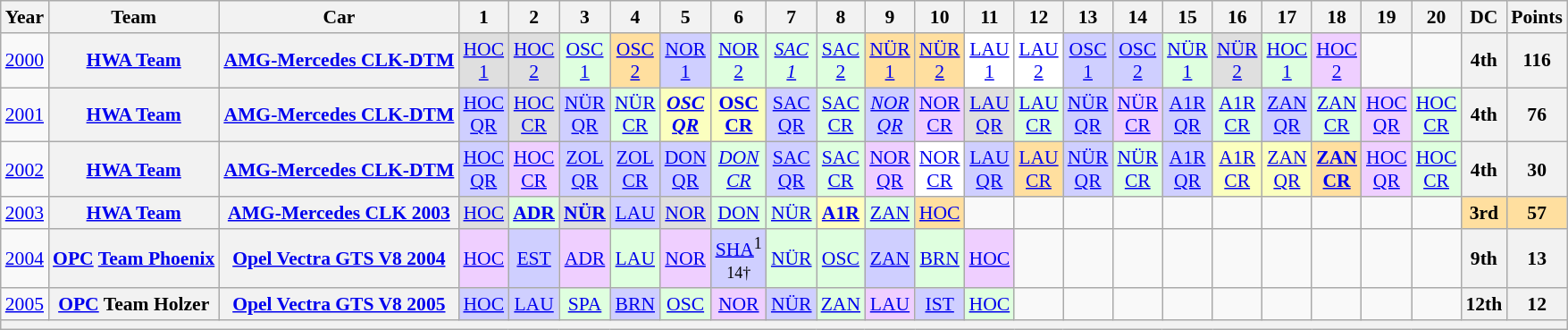<table class="wikitable" border="1" style="text-align:center; font-size:90%;">
<tr>
<th>Year</th>
<th>Team</th>
<th>Car</th>
<th>1</th>
<th>2</th>
<th>3</th>
<th>4</th>
<th>5</th>
<th>6</th>
<th>7</th>
<th>8</th>
<th>9</th>
<th>10</th>
<th>11</th>
<th>12</th>
<th>13</th>
<th>14</th>
<th>15</th>
<th>16</th>
<th>17</th>
<th>18</th>
<th>19</th>
<th>20</th>
<th>DC</th>
<th>Points</th>
</tr>
<tr>
<td><a href='#'>2000</a></td>
<th><a href='#'>HWA Team</a></th>
<th><a href='#'>AMG-Mercedes CLK-DTM</a></th>
<td style="background:#DFDFDF;"><a href='#'>HOC<br>1</a><br></td>
<td style="background:#DFDFDF;"><a href='#'>HOC<br>2</a><br></td>
<td style="background:#DFFFDF;"><a href='#'>OSC<br>1</a><br></td>
<td style="background:#FFDF9F;"><a href='#'>OSC<br>2</a><br></td>
<td style="background:#CFCFFF;"><a href='#'>NOR<br>1</a><br></td>
<td style="background:#DFFFDF;"><a href='#'>NOR<br>2</a><br></td>
<td style="background:#DFFFDF;"><em><a href='#'>SAC<br>1</a></em><br></td>
<td style="background:#DFFFDF;"><a href='#'>SAC<br>2</a><br></td>
<td style="background:#FFDF9F;"><a href='#'>NÜR<br>1</a><br></td>
<td style="background:#FFDF9F;"><a href='#'>NÜR<br>2</a><br></td>
<td style="background:#FFFFFF;"><a href='#'>LAU<br>1</a><br></td>
<td style="background:#FFFFFF;"><a href='#'>LAU<br>2</a><br></td>
<td style="background:#CFCFFF;"><a href='#'>OSC<br>1</a><br></td>
<td style="background:#CFCFFF;"><a href='#'>OSC<br>2</a><br></td>
<td style="background:#DFFFDF;"><a href='#'>NÜR<br>1</a><br></td>
<td style="background:#DFDFDF;"><a href='#'>NÜR<br>2</a><br></td>
<td style="background:#DFFFDF;"><a href='#'>HOC<br>1</a><br></td>
<td style="background:#EFCFFF;"><a href='#'>HOC<br>2</a><br></td>
<td></td>
<td></td>
<th>4th</th>
<th>116</th>
</tr>
<tr>
<td><a href='#'>2001</a></td>
<th><a href='#'>HWA Team</a></th>
<th><a href='#'>AMG-Mercedes CLK-DTM</a></th>
<td style="background:#CFCFFF;"><a href='#'>HOC<br>QR</a><br></td>
<td style="background:#DFDFDF;"><a href='#'>HOC<br>CR</a><br></td>
<td style="background:#CFCFFF;"><a href='#'>NÜR<br>QR</a><br></td>
<td style="background:#DFFFDF;"><a href='#'>NÜR<br>CR</a><br></td>
<td style="background:#FBFFBF;"><strong><em><a href='#'>OSC<br>QR</a></em></strong><br></td>
<td style="background:#FBFFBF;"><strong><a href='#'>OSC<br>CR</a></strong><br></td>
<td style="background:#CFCFFF;"><a href='#'>SAC<br>QR</a><br></td>
<td style="background:#DFFFDF;"><a href='#'>SAC<br>CR</a><br></td>
<td style="background:#CFCFFF;"><em><a href='#'>NOR<br>QR</a></em><br></td>
<td style="background:#EFCFFF;"><a href='#'>NOR<br>CR</a><br></td>
<td style="background:#DFDFDF;"><a href='#'>LAU<br>QR</a><br></td>
<td style="background:#DFFFDF;"><a href='#'>LAU<br>CR</a><br></td>
<td style="background:#CFCFFF;"><a href='#'>NÜR<br>QR</a><br></td>
<td style="background:#EFCFFF;"><a href='#'>NÜR<br>CR</a><br></td>
<td style="background:#CFCFFF;"><a href='#'>A1R<br>QR</a><br></td>
<td style="background:#DFFFDF;"><a href='#'>A1R<br>CR</a><br></td>
<td style="background:#CFCFFF;"><a href='#'>ZAN<br>QR</a><br></td>
<td style="background:#DFFFDF;"><a href='#'>ZAN<br>CR</a><br></td>
<td style="background:#EFCFFF;"><a href='#'>HOC<br>QR</a><br></td>
<td style="background:#DFFFDF;"><a href='#'>HOC<br>CR</a><br></td>
<th>4th</th>
<th>76</th>
</tr>
<tr>
<td><a href='#'>2002</a></td>
<th><a href='#'>HWA Team</a></th>
<th><a href='#'>AMG-Mercedes CLK-DTM</a></th>
<td style="background:#CFCFFF;"><a href='#'>HOC<br>QR</a><br></td>
<td style="background:#EFCFFF;"><a href='#'>HOC<br>CR</a><br></td>
<td style="background:#CFCFFF;"><a href='#'>ZOL<br>QR</a><br></td>
<td style="background:#CFCFFF;"><a href='#'>ZOL<br>CR</a><br></td>
<td style="background:#CFCFFF;"><a href='#'>DON<br>QR</a><br></td>
<td style="background:#DFFFDF;"><em><a href='#'>DON<br>CR</a></em><br></td>
<td style="background:#CFCFFF;"><a href='#'>SAC<br>QR</a><br></td>
<td style="background:#DFFFDF;"><a href='#'>SAC<br>CR</a><br></td>
<td style="background:#EFCFFF;"><a href='#'>NOR<br>QR</a><br></td>
<td style="background:#FFFFFF;"><a href='#'>NOR<br>CR</a><br></td>
<td style="background:#CFCFFF;"><a href='#'>LAU<br>QR</a><br></td>
<td style="background:#FFDF9F;"><a href='#'>LAU<br>CR</a><br></td>
<td style="background:#CFCFFF;"><a href='#'>NÜR<br>QR</a><br></td>
<td style="background:#DFFFDF;"><a href='#'>NÜR<br>CR</a><br></td>
<td style="background:#CFCFFF;"><a href='#'>A1R<br>QR</a><br></td>
<td style="background:#FBFFBF;"><a href='#'>A1R<br>CR</a><br></td>
<td style="background:#FBFFBF;"><a href='#'>ZAN<br>QR</a><br></td>
<td style="background:#FFDF9F;"><strong><a href='#'>ZAN<br>CR</a></strong><br></td>
<td style="background:#EFCFFF;"><a href='#'>HOC<br>QR</a><br></td>
<td style="background:#DFFFDF;"><a href='#'>HOC<br>CR</a><br></td>
<th>4th</th>
<th>30</th>
</tr>
<tr>
<td><a href='#'>2003</a></td>
<th><a href='#'>HWA Team</a></th>
<th><a href='#'>AMG-Mercedes CLK 2003</a></th>
<td style="background:#DFDFDF;"><a href='#'>HOC</a><br></td>
<td style="background:#DFFFDF;"><strong><a href='#'>ADR</a></strong><br></td>
<td style="background:#DFDFDF;"><strong><a href='#'>NÜR</a></strong><br></td>
<td style="background:#CFCFFF;"><a href='#'>LAU</a><br></td>
<td style="background:#DFDFDF;"><a href='#'>NOR</a><br></td>
<td style="background:#DFFFDF;"><a href='#'>DON</a><br></td>
<td style="background:#DFFFDF;"><a href='#'>NÜR</a><br></td>
<td style="background:#FFFFBF;"><strong><a href='#'>A1R</a></strong><br></td>
<td style="background:#DFFFDF;"><a href='#'>ZAN</a><br></td>
<td style="background:#FFDF9F;"><a href='#'>HOC</a><br></td>
<td></td>
<td></td>
<td></td>
<td></td>
<td></td>
<td></td>
<td></td>
<td></td>
<td></td>
<td></td>
<td style="background:#FFDF9F;"><strong>3rd</strong></td>
<td style="background:#FFDF9F;"><strong>57</strong></td>
</tr>
<tr>
<td><a href='#'>2004</a></td>
<th><a href='#'>OPC</a> <a href='#'>Team Phoenix</a></th>
<th><a href='#'>Opel Vectra GTS V8 2004</a></th>
<td style="background:#EFCFFF;"><a href='#'>HOC</a><br></td>
<td style="background:#CFCFFF;"><a href='#'>EST</a><br></td>
<td style="background:#EFCFFF;"><a href='#'>ADR</a><br></td>
<td style="background:#DFFFDF;"><a href='#'>LAU</a><br></td>
<td style="background:#EFCFFF;"><a href='#'>NOR</a><br></td>
<td style="background:#CFCFFF;"><a href='#'>SHA</a><sup>1</sup><br><small>14†</small></td>
<td style="background:#DFFFDF;"><a href='#'>NÜR</a><br></td>
<td style="background:#DFFFDF;"><a href='#'>OSC</a><br></td>
<td style="background:#CFCFFF;"><a href='#'>ZAN</a><br></td>
<td style="background:#DFFFDF;"><a href='#'>BRN</a><br></td>
<td style="background:#EFCFFF;"><a href='#'>HOC</a><br></td>
<td></td>
<td></td>
<td></td>
<td></td>
<td></td>
<td></td>
<td></td>
<td></td>
<td></td>
<th>9th</th>
<th>13</th>
</tr>
<tr>
<td><a href='#'>2005</a></td>
<th><a href='#'>OPC</a> Team Holzer</th>
<th><a href='#'>Opel Vectra GTS V8 2005</a></th>
<td style="background:#CFCFFF;"><a href='#'>HOC</a><br></td>
<td style="background:#CFCFFF;"><a href='#'>LAU</a><br></td>
<td style="background:#DFFFDF;"><a href='#'>SPA</a><br></td>
<td style="background:#CFCFFF;"><a href='#'>BRN</a><br></td>
<td style="background:#DFFFDF;"><a href='#'>OSC</a><br></td>
<td style="background:#EFCFFF;"><a href='#'>NOR</a><br></td>
<td style="background:#CFCFFF;"><a href='#'>NÜR</a><br></td>
<td style="background:#DFFFDF;"><a href='#'>ZAN</a><br></td>
<td style="background:#EFCFFF;"><a href='#'>LAU</a><br></td>
<td style="background:#CFCFFF;"><a href='#'>IST</a><br></td>
<td style="background:#DFFFDF;"><a href='#'>HOC</a><br></td>
<td></td>
<td></td>
<td></td>
<td></td>
<td></td>
<td></td>
<td></td>
<td></td>
<td></td>
<th>12th</th>
<th>12</th>
</tr>
<tr>
<th colspan="25"></th>
</tr>
</table>
